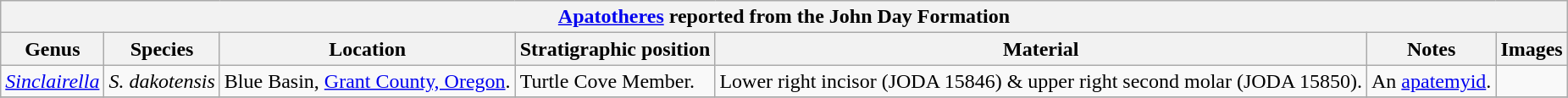<table class="wikitable" align="center">
<tr>
<th colspan="7" align="center"><strong><a href='#'>Apatotheres</a> reported from the John Day Formation</strong></th>
</tr>
<tr>
<th>Genus</th>
<th>Species</th>
<th>Location</th>
<th><strong>Stratigraphic position</strong></th>
<th><strong>Material</strong></th>
<th>Notes</th>
<th>Images</th>
</tr>
<tr>
<td><em><a href='#'>Sinclairella</a></em></td>
<td><em>S. dakotensis</em></td>
<td>Blue Basin, <a href='#'>Grant County, Oregon</a>.</td>
<td>Turtle Cove Member.</td>
<td>Lower right incisor (JODA 15846) & upper right second molar (JODA 15850).</td>
<td>An <a href='#'>apatemyid</a>.</td>
<td></td>
</tr>
<tr>
</tr>
</table>
